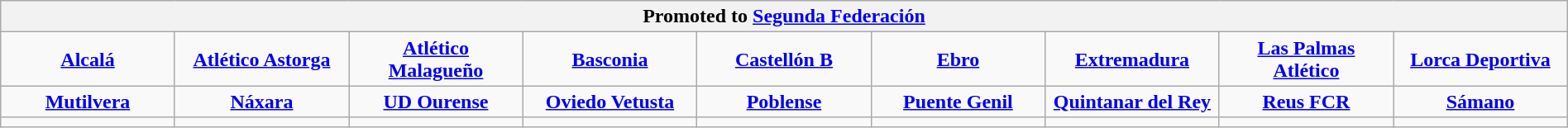<table class="wikitable" style="text-align: center; margin: 0 auto;">
<tr>
<th colspan="9">Promoted to <a href='#'>Segunda Federación</a></th>
</tr>
<tr>
<td width=11.1111%><strong><a href='#'>Alcalá</a></strong><br></td>
<td width=11.1111%><strong><a href='#'>Atlético Astorga</a></strong><br></td>
<td width=11.1111%><strong><a href='#'>Atlético Malagueño</a></strong><br></td>
<td width=11.1111%><strong><a href='#'>Basconia</a></strong><br></td>
<td width=11.1111%><strong><a href='#'>Castellón B</a></strong><br></td>
<td width=11.1111%><strong><a href='#'>Ebro</a></strong><br></td>
<td width=11.1111%><strong><a href='#'>Extremadura</a></strong><br></td>
<td width=11.1111%><strong><a href='#'>Las Palmas Atlético</a></strong><br></td>
<td width=11.1111%><strong><a href='#'>Lorca Deportiva</a></strong><br></td>
</tr>
<tr>
<td width=11.1111%><strong><a href='#'>Mutilvera</a></strong><br></td>
<td width=11.1111%><strong><a href='#'>Náxara</a></strong><br></td>
<td width=11.1111%><strong><a href='#'>UD Ourense</a></strong><br></td>
<td width=11.1111%><strong><a href='#'>Oviedo Vetusta</a></strong><br></td>
<td width=11.1111%><strong><a href='#'>Poblense</a></strong><br></td>
<td width=11.1111%><strong><a href='#'>Puente Genil</a></strong><br></td>
<td width=11.1111%><strong><a href='#'>Quintanar del Rey</a></strong><br></td>
<td width=11.1111%><strong><a href='#'>Reus FCR</a></strong><br></td>
<td width=11.1111%><strong><a href='#'>Sámano</a></strong><br></td>
</tr>
<tr>
<td width=11.1111%></td>
<td width=11.1111%></td>
<td width=11.1111%></td>
<td width=11.1111%></td>
<td width=11.1111%></td>
<td width=11.1111%></td>
<td width=11.1111%></td>
<td width=11.1111%></td>
<td width=11.1111%></td>
</tr>
</table>
